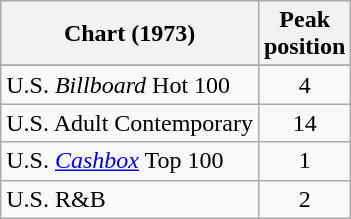<table class="wikitable sortable">
<tr>
<th>Chart (1973)</th>
<th>Peak<br>position</th>
</tr>
<tr>
</tr>
<tr>
<td>U.S. <em>Billboard</em> Hot 100</td>
<td style="text-align:center;">4</td>
</tr>
<tr>
<td>U.S. Adult Contemporary</td>
<td style="text-align:center;">14</td>
</tr>
<tr>
<td>U.S. <em><a href='#'>Cashbox</a></em> Top 100 </td>
<td style="text-align:center;">1</td>
</tr>
<tr>
<td>U.S. R&B</td>
<td style="text-align:center;">2</td>
</tr>
</table>
